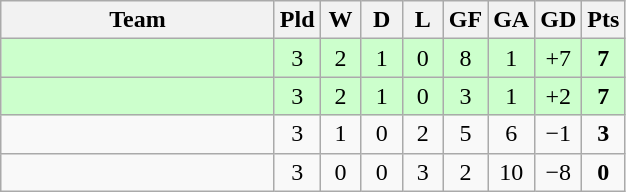<table class="wikitable" style="text-align: center;">
<tr>
<th width=175>Team</th>
<th width=20 abbr="Played">Pld</th>
<th width=20 abbr="Won">W</th>
<th width=20 abbr="Drawn">D</th>
<th width=20 abbr="Lost">L</th>
<th width=20 abbr="Goals for">GF</th>
<th width=20 abbr="Goals against">GA</th>
<th width=20 abbr="Goal difference">GD</th>
<th width=20 abbr="Points">Pts</th>
</tr>
<tr bgcolor=#ccffcc>
<td align=left></td>
<td>3</td>
<td>2</td>
<td>1</td>
<td>0</td>
<td>8</td>
<td>1</td>
<td>+7</td>
<td><strong>7</strong></td>
</tr>
<tr bgcolor=#ccffcc>
<td align=left></td>
<td>3</td>
<td>2</td>
<td>1</td>
<td>0</td>
<td>3</td>
<td>1</td>
<td>+2</td>
<td><strong>7</strong></td>
</tr>
<tr>
<td align=left></td>
<td>3</td>
<td>1</td>
<td>0</td>
<td>2</td>
<td>5</td>
<td>6</td>
<td>−1</td>
<td><strong>3</strong></td>
</tr>
<tr>
<td align=left></td>
<td>3</td>
<td>0</td>
<td>0</td>
<td>3</td>
<td>2</td>
<td>10</td>
<td>−8</td>
<td><strong>0</strong></td>
</tr>
</table>
